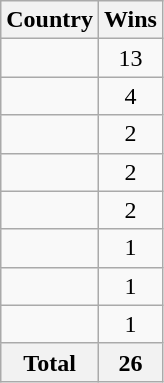<table class="wikitable sortable" style="text-align:center">
<tr>
<th>Country</th>
<th>Wins</th>
</tr>
<tr>
<td align=left></td>
<td>13</td>
</tr>
<tr>
<td align=left></td>
<td>4</td>
</tr>
<tr>
<td align=left></td>
<td>2</td>
</tr>
<tr>
<td align=left></td>
<td>2</td>
</tr>
<tr>
<td align=left></td>
<td>2</td>
</tr>
<tr>
<td align=left></td>
<td>1</td>
</tr>
<tr>
<td align=left></td>
<td>1</td>
</tr>
<tr>
<td align=left></td>
<td>1</td>
</tr>
<tr>
<th>Total</th>
<th>26</th>
</tr>
</table>
